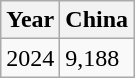<table class="wikitable">
<tr>
<th>Year</th>
<th>China</th>
</tr>
<tr>
<td>2024</td>
<td>9,188</td>
</tr>
</table>
